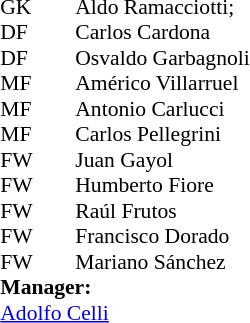<table cellspacing="0" cellpadding="0" style="font-size:90%; margin:0.2em auto;">
<tr>
<th width="25"></th>
<th width="25"></th>
</tr>
<tr>
<td>GK</td>
<td></td>
<td> Aldo Ramacciotti;</td>
</tr>
<tr>
<td>DF</td>
<td></td>
<td> Carlos Cardona</td>
</tr>
<tr>
<td>DF</td>
<td></td>
<td> Osvaldo Garbagnoli</td>
</tr>
<tr>
<td>MF</td>
<td></td>
<td> Américo Villarruel</td>
</tr>
<tr>
<td>MF</td>
<td></td>
<td> Antonio Carlucci</td>
</tr>
<tr>
<td>MF</td>
<td></td>
<td> Carlos Pellegrini</td>
</tr>
<tr>
<td>FW</td>
<td></td>
<td> Juan Gayol</td>
</tr>
<tr>
<td>FW</td>
<td></td>
<td> Humberto Fiore</td>
</tr>
<tr>
<td>FW</td>
<td></td>
<td> Raúl Frutos</td>
</tr>
<tr>
<td>FW</td>
<td></td>
<td> Francisco Dorado</td>
</tr>
<tr>
<td>FW</td>
<td></td>
<td> Mariano Sánchez</td>
</tr>
<tr>
<td colspan=3><strong>Manager:</strong></td>
</tr>
<tr>
<td colspan=4> <a href='#'>Adolfo Celli</a></td>
</tr>
</table>
